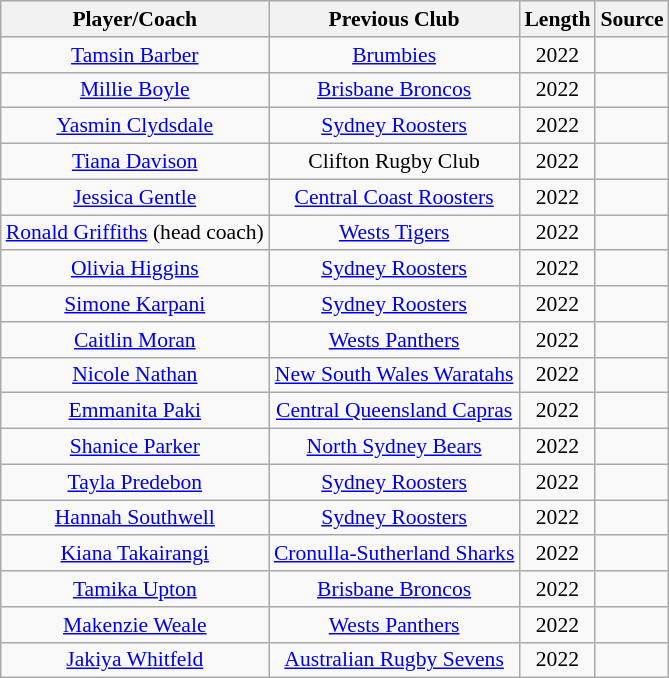<table class="wikitable sortable" style="text-align: center; font-size:90%">
<tr style="background:#efefef;">
<th>Player/Coach</th>
<th>Previous Club</th>
<th>Length</th>
<th>Source</th>
</tr>
<tr>
<td><a href='#'>Tamsin Barber</a></td>
<td><a href='#'>Brumbies</a></td>
<td>2022</td>
<td></td>
</tr>
<tr>
<td><a href='#'>Millie Boyle</a></td>
<td><a href='#'>Brisbane Broncos</a></td>
<td>2022</td>
<td></td>
</tr>
<tr>
<td><a href='#'>Yasmin Clydsdale</a></td>
<td><a href='#'>Sydney Roosters</a></td>
<td>2022</td>
<td></td>
</tr>
<tr>
<td><a href='#'>Tiana Davison</a></td>
<td>Clifton Rugby Club</td>
<td>2022</td>
<td></td>
</tr>
<tr>
<td><a href='#'>Jessica Gentle</a></td>
<td><a href='#'>Central Coast Roosters</a></td>
<td>2022</td>
<td></td>
</tr>
<tr>
<td><a href='#'>Ronald Griffiths</a> (head coach)</td>
<td><a href='#'>Wests Tigers</a></td>
<td>2022</td>
<td></td>
</tr>
<tr>
<td><a href='#'>Olivia Higgins</a></td>
<td><a href='#'>Sydney Roosters</a></td>
<td>2022</td>
<td></td>
</tr>
<tr>
<td><a href='#'>Simone Karpani</a></td>
<td><a href='#'>Sydney Roosters</a></td>
<td>2022</td>
<td></td>
</tr>
<tr>
<td><a href='#'>Caitlin Moran</a></td>
<td><a href='#'>Wests Panthers</a></td>
<td>2022</td>
<td></td>
</tr>
<tr>
<td><a href='#'>Nicole Nathan</a></td>
<td><a href='#'>New South Wales Waratahs</a></td>
<td>2022</td>
<td></td>
</tr>
<tr>
<td><a href='#'>Emmanita Paki</a></td>
<td><a href='#'>Central Queensland Capras</a></td>
<td>2022</td>
<td></td>
</tr>
<tr>
<td><a href='#'>Shanice Parker</a></td>
<td><a href='#'>North Sydney Bears</a></td>
<td>2022</td>
<td></td>
</tr>
<tr>
<td><a href='#'>Tayla Predebon</a></td>
<td><a href='#'>Sydney Roosters</a></td>
<td>2022</td>
<td></td>
</tr>
<tr>
<td><a href='#'>Hannah Southwell</a></td>
<td><a href='#'>Sydney Roosters</a></td>
<td>2022</td>
<td></td>
</tr>
<tr>
<td><a href='#'>Kiana Takairangi</a></td>
<td><a href='#'>Cronulla-Sutherland Sharks</a></td>
<td>2022</td>
<td></td>
</tr>
<tr>
<td><a href='#'>Tamika Upton</a></td>
<td><a href='#'>Brisbane Broncos</a></td>
<td>2022</td>
<td></td>
</tr>
<tr>
<td><a href='#'>Makenzie Weale</a></td>
<td><a href='#'>Wests Panthers</a></td>
<td>2022</td>
<td></td>
</tr>
<tr>
<td><a href='#'>Jakiya Whitfeld</a></td>
<td><a href='#'>Australian Rugby Sevens</a></td>
<td>2022</td>
<td></td>
</tr>
</table>
